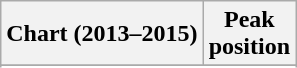<table class="wikitable sortable plainrowheaders" style="text-align:center;">
<tr>
<th scope="col">Chart (2013–2015)</th>
<th scope="col">Peak<br>position</th>
</tr>
<tr>
</tr>
<tr>
</tr>
<tr>
</tr>
</table>
